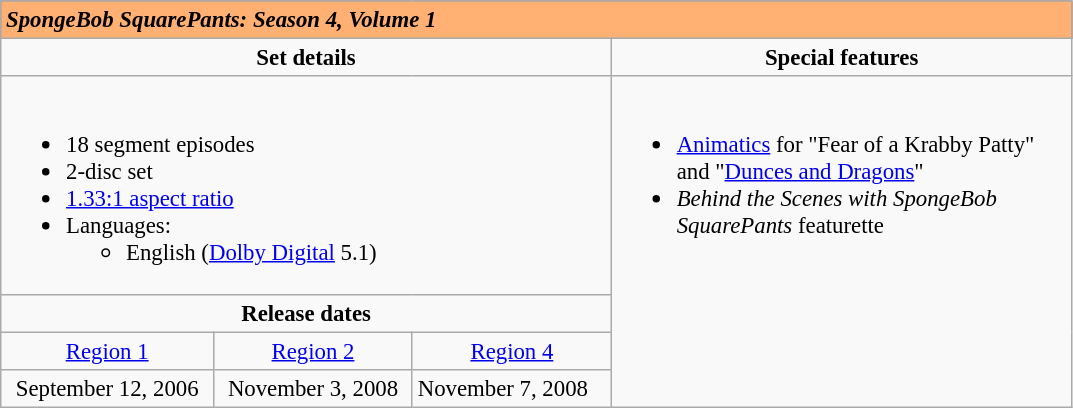<table class="wikitable" style="font-size: 95%;">
<tr style="background:#A1321B; color:#000;">
<td colspan="4" style="background-color: #FFB072;"><strong><em>SpongeBob SquarePants: Season 4, Volume 1</em></strong></td>
</tr>
<tr valign="top">
<td align="center" width="400" colspan="3"><strong>Set details</strong></td>
<td width="300" align="center"><strong>Special features</strong></td>
</tr>
<tr valign="top">
<td colspan="3" align="left" width="400"><br><ul><li>18 segment episodes</li><li>2-disc set</li><li><a href='#'>1.33:1 aspect ratio</a></li><li>Languages:<ul><li>English (<a href='#'>Dolby Digital</a> 5.1)</li></ul></li></ul></td>
<td rowspan="4" align="left" width="300"><br><ul><li><a href='#'>Animatics</a> for "Fear of a Krabby Patty" and "<a href='#'>Dunces and Dragons</a>"</li><li><em>Behind the Scenes with SpongeBob SquarePants</em> featurette</li></ul></td>
</tr>
<tr>
<td colspan="3" align="center"><strong>Release dates</strong></td>
</tr>
<tr>
<td align="center"><a href='#'>Region 1</a></td>
<td align="center"><a href='#'>Region 2</a></td>
<td align="center"><a href='#'>Region 4</a></td>
</tr>
<tr>
<td align="center"><span>September 12, 2006</span></td>
<td align="center"><span>November 3, 2008</span></td>
<td aligh="center"><span>November 7, 2008</span></td>
</tr>
</table>
